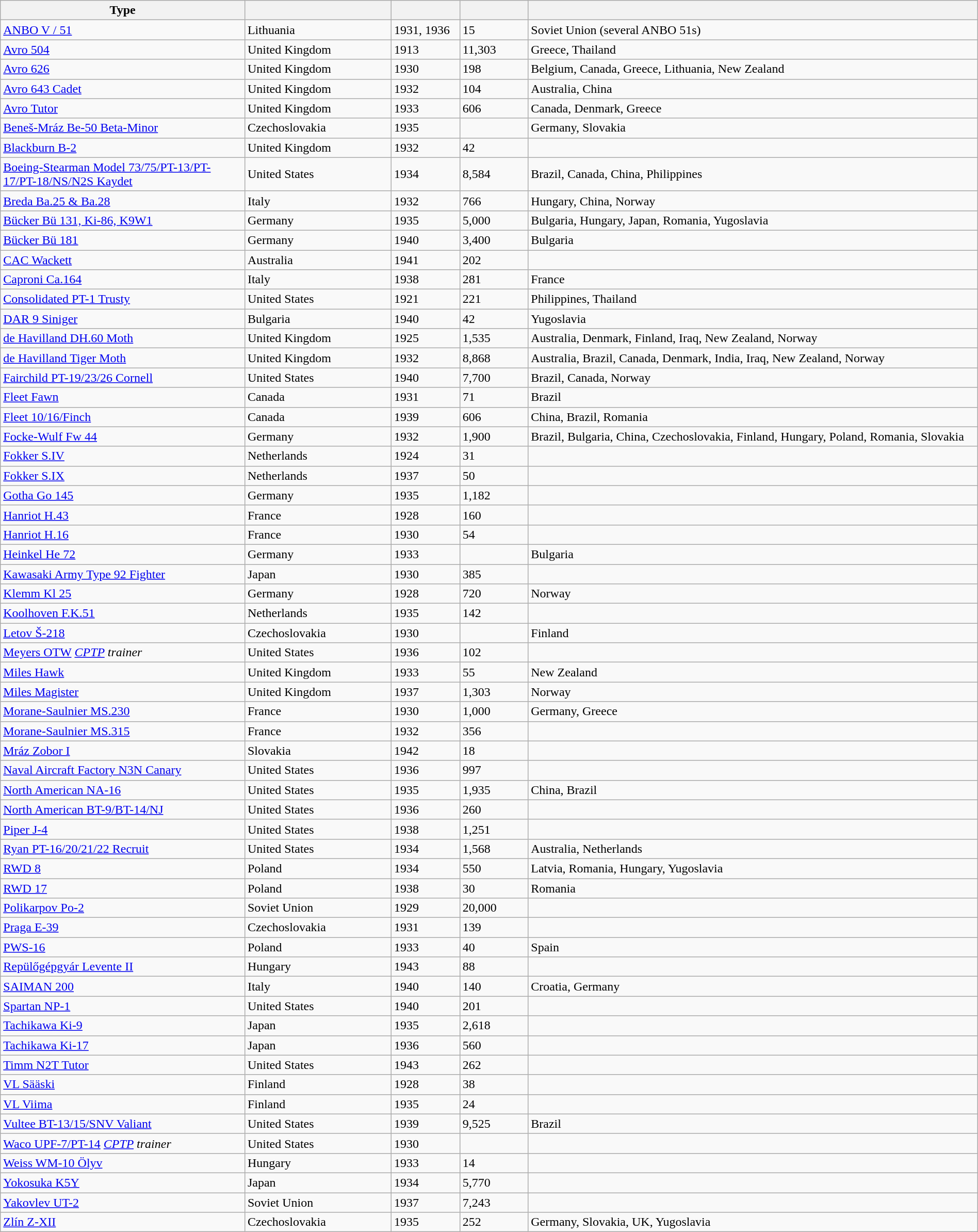<table class="wikitable sortable" border=1 style=width:100%>
<tr>
<th style=width:25%>Type</th>
<th style=width:15%></th>
<th style=width:7%></th>
<th style=width:7%></th>
<th></th>
</tr>
<tr>
<td><a href='#'>ANBO V / 51</a></td>
<td>Lithuania</td>
<td>1931, 1936</td>
<td>15</td>
<td>Soviet Union (several ANBO 51s)</td>
</tr>
<tr>
<td><a href='#'>Avro 504</a></td>
<td>United Kingdom</td>
<td>1913</td>
<td>11,303</td>
<td>Greece, Thailand</td>
</tr>
<tr>
<td><a href='#'>Avro 626</a></td>
<td>United Kingdom</td>
<td>1930</td>
<td>198</td>
<td>Belgium, Canada, Greece, Lithuania, New Zealand</td>
</tr>
<tr>
<td><a href='#'>Avro 643 Cadet</a></td>
<td>United Kingdom</td>
<td>1932</td>
<td>104</td>
<td>Australia, China</td>
</tr>
<tr>
<td><a href='#'>Avro Tutor</a></td>
<td>United Kingdom</td>
<td>1933</td>
<td>606</td>
<td>Canada, Denmark, Greece</td>
</tr>
<tr>
<td><a href='#'>Beneš-Mráz Be-50 Beta-Minor</a></td>
<td>Czechoslovakia</td>
<td>1935</td>
<td></td>
<td>Germany, Slovakia</td>
</tr>
<tr>
<td><a href='#'>Blackburn B-2</a></td>
<td>United Kingdom</td>
<td>1932</td>
<td>42</td>
<td></td>
</tr>
<tr>
<td><a href='#'>Boeing-Stearman Model 73/75/PT-13/PT-17/PT-18/NS/N2S Kaydet</a></td>
<td>United States</td>
<td>1934</td>
<td>8,584</td>
<td>Brazil, Canada, China, Philippines</td>
</tr>
<tr>
<td><a href='#'>Breda Ba.25 & Ba.28</a></td>
<td>Italy</td>
<td>1932</td>
<td>766</td>
<td>Hungary, China, Norway</td>
</tr>
<tr>
<td><a href='#'>Bücker Bü 131, Ki-86, K9W1</a></td>
<td>Germany</td>
<td>1935</td>
<td>5,000</td>
<td>Bulgaria, Hungary, Japan, Romania, Yugoslavia</td>
</tr>
<tr>
<td><a href='#'>Bücker Bü 181</a></td>
<td>Germany</td>
<td>1940</td>
<td>3,400</td>
<td>Bulgaria</td>
</tr>
<tr>
<td><a href='#'>CAC Wackett</a></td>
<td>Australia</td>
<td>1941</td>
<td>202</td>
<td></td>
</tr>
<tr>
<td><a href='#'>Caproni Ca.164</a></td>
<td>Italy</td>
<td>1938</td>
<td>281</td>
<td>France</td>
</tr>
<tr>
<td><a href='#'>Consolidated PT-1 Trusty</a></td>
<td>United States</td>
<td>1921</td>
<td>221</td>
<td>Philippines, Thailand</td>
</tr>
<tr>
<td><a href='#'>DAR 9 Siniger</a></td>
<td>Bulgaria</td>
<td>1940</td>
<td>42</td>
<td>Yugoslavia</td>
</tr>
<tr>
<td><a href='#'>de Havilland DH.60 Moth</a></td>
<td>United Kingdom</td>
<td>1925</td>
<td>1,535</td>
<td>Australia, Denmark, Finland, Iraq, New Zealand, Norway</td>
</tr>
<tr>
<td><a href='#'>de Havilland Tiger Moth</a></td>
<td>United Kingdom</td>
<td>1932</td>
<td>8,868</td>
<td>Australia, Brazil, Canada, Denmark, India, Iraq, New Zealand, Norway</td>
</tr>
<tr>
<td><a href='#'>Fairchild PT-19/23/26 Cornell</a></td>
<td>United States</td>
<td>1940</td>
<td>7,700</td>
<td>Brazil, Canada, Norway</td>
</tr>
<tr>
<td><a href='#'>Fleet Fawn</a></td>
<td>Canada</td>
<td>1931</td>
<td>71</td>
<td>Brazil</td>
</tr>
<tr>
<td><a href='#'>Fleet 10/16/Finch</a></td>
<td>Canada</td>
<td>1939</td>
<td>606</td>
<td>China, Brazil, Romania</td>
</tr>
<tr>
<td><a href='#'>Focke-Wulf Fw 44</a></td>
<td>Germany</td>
<td>1932</td>
<td>1,900</td>
<td>Brazil, Bulgaria, China, Czechoslovakia, Finland, Hungary, Poland, Romania, Slovakia</td>
</tr>
<tr>
<td><a href='#'>Fokker S.IV</a></td>
<td>Netherlands</td>
<td>1924</td>
<td>31</td>
<td></td>
</tr>
<tr>
<td><a href='#'>Fokker S.IX</a></td>
<td>Netherlands</td>
<td>1937</td>
<td>50</td>
<td></td>
</tr>
<tr>
<td><a href='#'>Gotha Go 145</a></td>
<td>Germany</td>
<td>1935</td>
<td>1,182</td>
<td></td>
</tr>
<tr>
<td><a href='#'>Hanriot H.43</a></td>
<td>France</td>
<td>1928</td>
<td>160</td>
<td></td>
</tr>
<tr>
<td><a href='#'>Hanriot H.16</a></td>
<td>France</td>
<td>1930</td>
<td>54</td>
<td></td>
</tr>
<tr>
<td><a href='#'>Heinkel He 72</a></td>
<td>Germany</td>
<td>1933</td>
<td></td>
<td>Bulgaria</td>
</tr>
<tr>
<td><a href='#'>Kawasaki Army Type 92 Fighter</a></td>
<td>Japan</td>
<td>1930</td>
<td>385</td>
<td></td>
</tr>
<tr>
<td><a href='#'>Klemm Kl 25</a></td>
<td>Germany</td>
<td>1928</td>
<td>720</td>
<td>Norway</td>
</tr>
<tr>
<td><a href='#'>Koolhoven F.K.51</a></td>
<td>Netherlands</td>
<td>1935</td>
<td>142</td>
<td></td>
</tr>
<tr>
<td><a href='#'>Letov Š-218</a></td>
<td>Czechoslovakia</td>
<td>1930</td>
<td></td>
<td>Finland</td>
</tr>
<tr>
<td><a href='#'>Meyers OTW</a> <em><a href='#'>CPTP</a> trainer</em></td>
<td>United States</td>
<td>1936</td>
<td>102</td>
<td></td>
</tr>
<tr>
<td><a href='#'>Miles Hawk</a></td>
<td>United Kingdom</td>
<td>1933</td>
<td>55</td>
<td>New Zealand</td>
</tr>
<tr>
<td><a href='#'>Miles Magister</a></td>
<td>United Kingdom</td>
<td>1937</td>
<td>1,303</td>
<td>Norway</td>
</tr>
<tr>
<td><a href='#'>Morane-Saulnier MS.230</a></td>
<td>France</td>
<td>1930</td>
<td>1,000</td>
<td>Germany, Greece</td>
</tr>
<tr>
<td><a href='#'>Morane-Saulnier MS.315</a></td>
<td>France</td>
<td>1932</td>
<td>356</td>
<td></td>
</tr>
<tr>
<td><a href='#'>Mráz Zobor I</a></td>
<td>Slovakia</td>
<td>1942</td>
<td>18</td>
<td></td>
</tr>
<tr>
<td><a href='#'>Naval Aircraft Factory N3N Canary</a></td>
<td>United States</td>
<td>1936</td>
<td>997</td>
<td></td>
</tr>
<tr>
<td><a href='#'>North American NA-16</a></td>
<td>United States</td>
<td>1935</td>
<td>1,935</td>
<td>China, Brazil</td>
</tr>
<tr>
<td><a href='#'>North American BT-9/BT-14/NJ</a></td>
<td>United States</td>
<td>1936</td>
<td>260</td>
<td></td>
</tr>
<tr>
<td><a href='#'>Piper J-4</a></td>
<td>United States</td>
<td>1938</td>
<td>1,251</td>
<td></td>
</tr>
<tr>
<td><a href='#'>Ryan PT-16/20/21/22 Recruit</a></td>
<td>United States</td>
<td>1934</td>
<td>1,568</td>
<td>Australia, Netherlands</td>
</tr>
<tr>
<td><a href='#'>RWD 8</a></td>
<td>Poland</td>
<td>1934</td>
<td>550</td>
<td>Latvia, Romania, Hungary, Yugoslavia</td>
</tr>
<tr>
<td><a href='#'>RWD 17</a></td>
<td>Poland</td>
<td>1938</td>
<td>30</td>
<td>Romania</td>
</tr>
<tr>
<td><a href='#'>Polikarpov Po-2</a></td>
<td>Soviet Union</td>
<td>1929</td>
<td>20,000</td>
<td></td>
</tr>
<tr>
<td><a href='#'>Praga E-39</a></td>
<td>Czechoslovakia</td>
<td>1931</td>
<td>139</td>
<td></td>
</tr>
<tr>
<td><a href='#'>PWS-16</a></td>
<td>Poland</td>
<td>1933</td>
<td>40</td>
<td>Spain</td>
</tr>
<tr>
<td><a href='#'>Repülőgépgyár Levente II</a></td>
<td>Hungary</td>
<td>1943</td>
<td>88</td>
<td></td>
</tr>
<tr>
<td><a href='#'>SAIMAN 200</a></td>
<td>Italy</td>
<td>1940</td>
<td>140</td>
<td>Croatia, Germany</td>
</tr>
<tr>
<td><a href='#'>Spartan NP-1</a></td>
<td>United States</td>
<td>1940</td>
<td>201</td>
<td></td>
</tr>
<tr>
<td><a href='#'>Tachikawa Ki-9</a></td>
<td>Japan</td>
<td>1935</td>
<td>2,618</td>
<td></td>
</tr>
<tr>
<td><a href='#'>Tachikawa Ki-17</a></td>
<td>Japan</td>
<td>1936</td>
<td>560</td>
<td></td>
</tr>
<tr>
<td><a href='#'>Timm N2T Tutor</a></td>
<td>United States</td>
<td>1943</td>
<td>262</td>
<td></td>
</tr>
<tr>
<td><a href='#'>VL Sääski</a></td>
<td>Finland</td>
<td>1928</td>
<td>38</td>
<td></td>
</tr>
<tr>
<td><a href='#'>VL Viima</a></td>
<td>Finland</td>
<td>1935</td>
<td>24</td>
<td></td>
</tr>
<tr>
<td><a href='#'>Vultee BT-13/15/SNV Valiant</a></td>
<td>United States</td>
<td>1939</td>
<td>9,525</td>
<td>Brazil</td>
</tr>
<tr>
<td><a href='#'>Waco UPF-7/PT-14</a> <em><a href='#'>CPTP</a> trainer</em></td>
<td>United States</td>
<td>1930</td>
<td></td>
<td></td>
</tr>
<tr>
<td><a href='#'>Weiss WM-10 Ölyv</a></td>
<td>Hungary</td>
<td>1933</td>
<td>14</td>
<td></td>
</tr>
<tr>
<td><a href='#'>Yokosuka K5Y</a></td>
<td>Japan</td>
<td>1934</td>
<td>5,770</td>
<td></td>
</tr>
<tr>
<td><a href='#'>Yakovlev UT-2</a></td>
<td>Soviet Union</td>
<td>1937</td>
<td>7,243</td>
<td></td>
</tr>
<tr>
<td><a href='#'>Zlín Z-XII</a></td>
<td>Czechoslovakia</td>
<td>1935</td>
<td>252</td>
<td>Germany, Slovakia, UK, Yugoslavia</td>
</tr>
</table>
